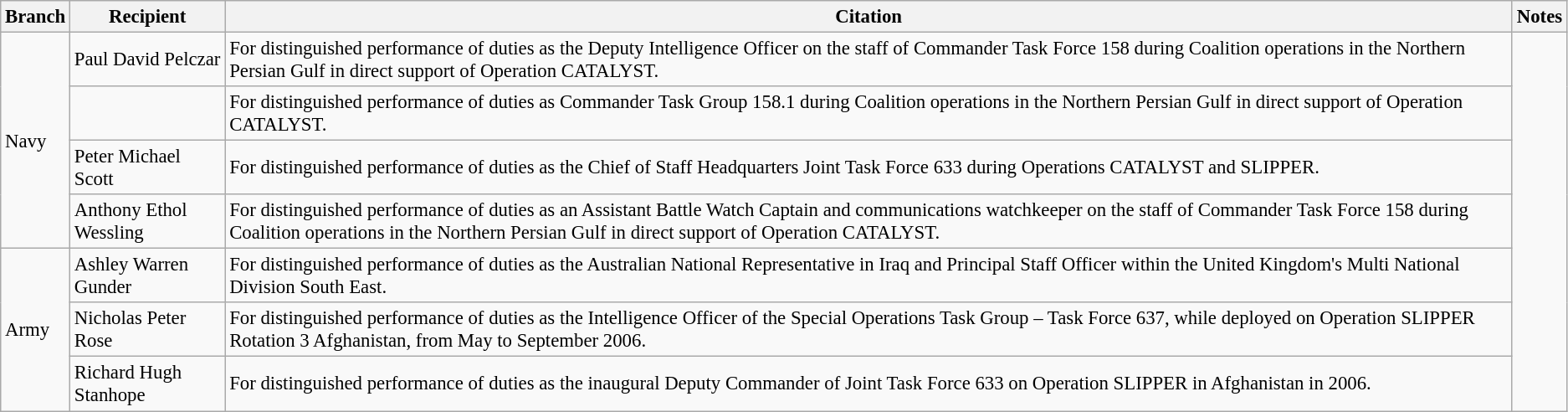<table class="wikitable" style="font-size:95%;">
<tr>
<th>Branch</th>
<th>Recipient</th>
<th>Citation</th>
<th>Notes</th>
</tr>
<tr>
<td rowspan=4>Navy</td>
<td> Paul David Pelczar </td>
<td>For distinguished performance of duties as the Deputy Intelligence Officer on the staff of Commander Task Force 158 during Coalition operations in the Northern Persian Gulf in direct support of Operation CATALYST.</td>
<td rowspan=7></td>
</tr>
<tr>
<td></td>
<td>For distinguished performance of duties as Commander Task Group 158.1 during Coalition operations in the Northern Persian Gulf in direct support of Operation CATALYST.</td>
</tr>
<tr>
<td> Peter Michael Scott </td>
<td>For distinguished performance of duties as the Chief of Staff Headquarters Joint Task Force 633 during Operations CATALYST and SLIPPER.</td>
</tr>
<tr>
<td> Anthony Ethol Wessling</td>
<td>For distinguished performance of duties as an Assistant Battle Watch Captain and communications watchkeeper on the staff of Commander Task Force 158 during Coalition operations in the Northern Persian Gulf in direct support of Operation CATALYST.</td>
</tr>
<tr>
<td rowspan=3>Army</td>
<td> Ashley Warren Gunder</td>
<td>For distinguished performance of duties as the Australian National Representative in Iraq and Principal Staff Officer within the United Kingdom's Multi National Division South East.</td>
</tr>
<tr>
<td> Nicholas Peter Rose</td>
<td>For distinguished performance of duties as the Intelligence Officer of the Special Operations Task Group – Task Force 637, while deployed on Operation SLIPPER Rotation 3 Afghanistan, from May to September 2006.</td>
</tr>
<tr>
<td> Richard Hugh Stanhope </td>
<td>For distinguished performance of duties as the inaugural Deputy Commander of Joint Task Force 633 on Operation SLIPPER in Afghanistan in 2006.</td>
</tr>
</table>
